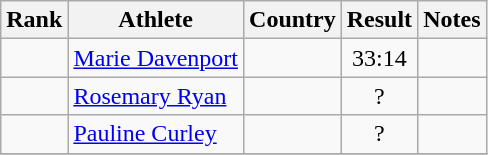<table class="wikitable sortable" style=text-align:center>
<tr>
<th>Rank</th>
<th>Athlete</th>
<th>Country</th>
<th>Result</th>
<th>Notes</th>
</tr>
<tr>
<td></td>
<td align=left><a href='#'>Marie Davenport</a></td>
<td align=left></td>
<td>33:14</td>
<td></td>
</tr>
<tr>
<td></td>
<td align=left><a href='#'>Rosemary Ryan</a></td>
<td align=left></td>
<td>?</td>
<td></td>
</tr>
<tr>
<td></td>
<td align=left><a href='#'>Pauline Curley</a></td>
<td align=left></td>
<td>?</td>
<td></td>
</tr>
<tr>
</tr>
</table>
